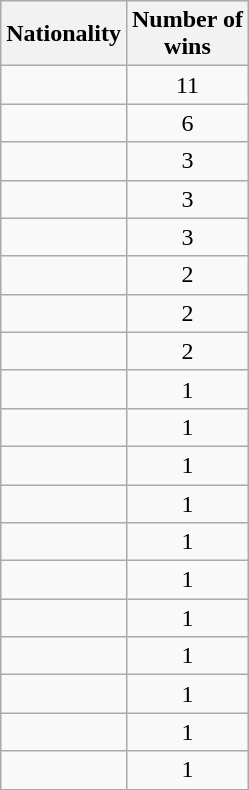<table class="wikitable">
<tr>
<th>Nationality</th>
<th>Number of<br>wins</th>
</tr>
<tr>
<td></td>
<td align=center>11</td>
</tr>
<tr>
<td></td>
<td align=center>6</td>
</tr>
<tr>
<td></td>
<td align=center>3</td>
</tr>
<tr>
<td></td>
<td align=center>3</td>
</tr>
<tr>
<td></td>
<td align=center>3</td>
</tr>
<tr>
<td></td>
<td align=center>2</td>
</tr>
<tr>
<td></td>
<td align=center>2</td>
</tr>
<tr>
<td></td>
<td align=center>2</td>
</tr>
<tr>
<td></td>
<td align=center>1</td>
</tr>
<tr>
<td></td>
<td align=center>1</td>
</tr>
<tr>
<td></td>
<td align=center>1</td>
</tr>
<tr>
<td></td>
<td align=center>1</td>
</tr>
<tr>
<td></td>
<td align=center>1</td>
</tr>
<tr>
<td></td>
<td align=center>1</td>
</tr>
<tr>
<td></td>
<td align=center>1</td>
</tr>
<tr>
<td></td>
<td align=center>1</td>
</tr>
<tr>
<td></td>
<td align=center>1</td>
</tr>
<tr>
<td></td>
<td align=center>1</td>
</tr>
<tr>
<td></td>
<td align=center>1</td>
</tr>
<tr>
</tr>
</table>
